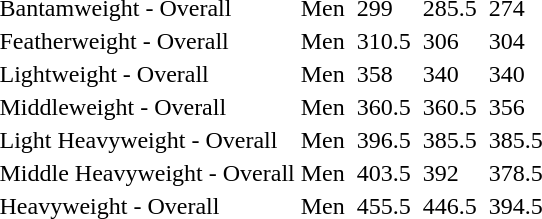<table>
<tr>
<td>Bantamweight - Overall</td>
<td>Men</td>
<td></td>
<td>299</td>
<td></td>
<td>285.5</td>
<td></td>
<td>274</td>
</tr>
<tr>
<td>Featherweight - Overall</td>
<td>Men</td>
<td></td>
<td>310.5</td>
<td></td>
<td>306</td>
<td></td>
<td>304</td>
</tr>
<tr>
<td>Lightweight - Overall</td>
<td>Men</td>
<td></td>
<td>358</td>
<td></td>
<td>340</td>
<td></td>
<td>340</td>
</tr>
<tr>
<td>Middleweight - Overall</td>
<td>Men</td>
<td></td>
<td>360.5</td>
<td></td>
<td>360.5</td>
<td></td>
<td>356</td>
</tr>
<tr>
<td>Light Heavyweight - Overall</td>
<td>Men</td>
<td></td>
<td>396.5</td>
<td></td>
<td>385.5</td>
<td></td>
<td>385.5</td>
</tr>
<tr>
<td>Middle Heavyweight - Overall</td>
<td>Men</td>
<td></td>
<td>403.5</td>
<td></td>
<td>392</td>
<td></td>
<td>378.5</td>
</tr>
<tr>
<td>Heavyweight - Overall</td>
<td>Men</td>
<td></td>
<td>455.5</td>
<td></td>
<td>446.5</td>
<td></td>
<td>394.5</td>
</tr>
</table>
